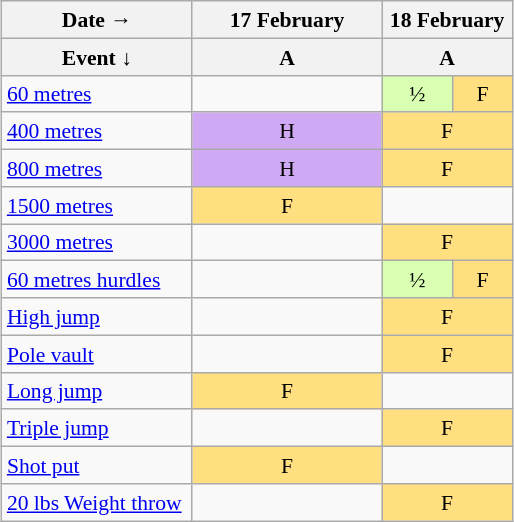<table class="wikitable" style="margin:0.5em auto; font-size:90%; line-height:1.25em;">
<tr align="center">
<th width="120px" colspan=1>Date   →</th>
<th width="80px" colspan=1>17 February</th>
<th width="80px" colspan=2>18 February</th>
</tr>
<tr>
<th>Event ↓</th>
<th width="120px">A</th>
<th width="60px" colspan=2>A</th>
</tr>
<tr align="center">
<td align="left"><a href='#'>60 metres</a></td>
<td colspan=1></td>
<td bgcolor="#D9FFB2" colspan=1>½</td>
<td bgcolor="#FFDF80" colspan=1>F</td>
</tr>
<tr align="center">
<td align="left"><a href='#'>400 metres</a></td>
<td bgcolor="#D0A9F5" colspan=1>H</td>
<td bgcolor="#FFDF80" colspan=2>F</td>
</tr>
<tr align="center">
<td align="left"><a href='#'>800 metres</a></td>
<td bgcolor="#D0A9F5" colspan=1>H</td>
<td bgcolor="#FFDF80" colspan=2>F</td>
</tr>
<tr align="center">
<td align="left"><a href='#'>1500 metres</a></td>
<td bgcolor="#FFDF80" colspan=1>F</td>
<td colspan=2></td>
</tr>
<tr align="center">
<td align="left"><a href='#'>3000 metres</a></td>
<td colspan=1></td>
<td bgcolor="#FFDF80" colspan=2>F</td>
</tr>
<tr align="center">
<td align="left"><a href='#'>60 metres hurdles</a></td>
<td colspan=1></td>
<td bgcolor="#D9FFB2" colspan=1>½</td>
<td bgcolor="#FFDF80" colspan=1>F</td>
</tr>
<tr align="center">
<td align="left"><a href='#'>High jump</a></td>
<td colspan=1></td>
<td bgcolor="#FFDF80" colspan=2>F</td>
</tr>
<tr align="center">
<td align="left"><a href='#'>Pole vault</a></td>
<td colspan=1></td>
<td bgcolor="#FFDF80" colspan=2>F</td>
</tr>
<tr align="center">
<td align="left"><a href='#'>Long jump</a></td>
<td bgcolor="#FFDF80" colspan=1>F</td>
<td colspan=2></td>
</tr>
<tr align="center">
<td align="left"><a href='#'>Triple jump</a></td>
<td colspan=1></td>
<td bgcolor="#FFDF80" colspan=2>F</td>
</tr>
<tr align="center">
<td align="left"><a href='#'>Shot put</a></td>
<td bgcolor="#FFDF80" colspan=1>F</td>
<td colspan=2></td>
</tr>
<tr align="center">
<td align="left"><a href='#'>20 lbs Weight throw</a></td>
<td colspan=1></td>
<td bgcolor="#FFDF80" colspan=2>F</td>
</tr>
</table>
